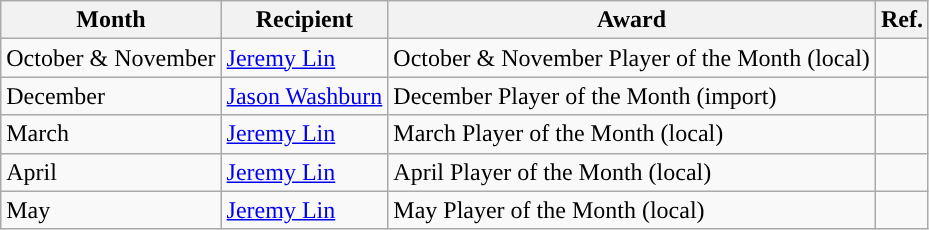<table class="wikitable">
<tr>
<th>Month</th>
<th>Recipient</th>
<th>Award</th>
<th>Ref.</th>
</tr>
<tr>
<td>October & November</td>
<td><a href='#'>Jeremy Lin</a></td>
<td>October & November Player of the Month (local)</td>
<td></td>
</tr>
<tr>
<td>December</td>
<td><a href='#'>Jason Washburn</a></td>
<td>December Player of the Month (import)</td>
<td></td>
</tr>
<tr>
<td>March</td>
<td><a href='#'>Jeremy Lin</a></td>
<td>March Player of the Month (local)</td>
<td></td>
</tr>
<tr>
<td>April</td>
<td><a href='#'>Jeremy Lin</a></td>
<td>April Player of the Month (local)</td>
<td></td>
</tr>
<tr>
<td>May</td>
<td><a href='#'>Jeremy Lin</a></td>
<td>May Player of the Month (local)</td>
<td></td>
</tr>
</table>
